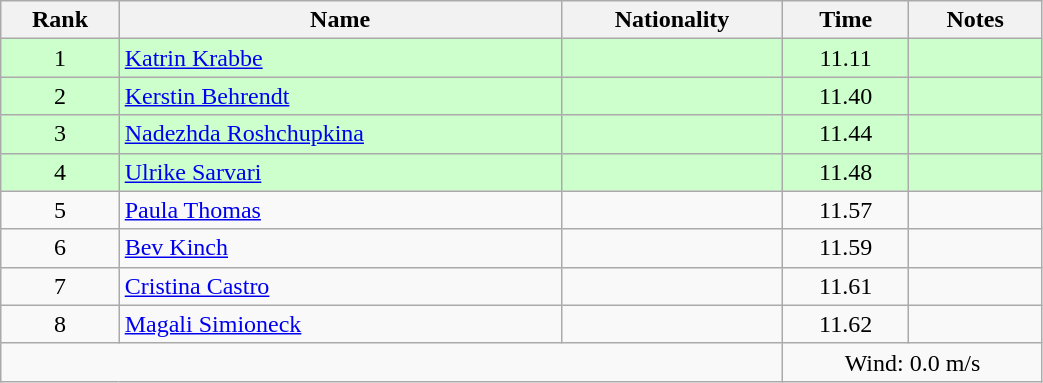<table class="wikitable sortable" style="text-align:center;width: 55%">
<tr>
<th>Rank</th>
<th>Name</th>
<th>Nationality</th>
<th>Time</th>
<th>Notes</th>
</tr>
<tr bgcolor=ccffcc>
<td>1</td>
<td align=left><a href='#'>Katrin Krabbe</a></td>
<td align=left></td>
<td>11.11</td>
<td></td>
</tr>
<tr bgcolor=ccffcc>
<td>2</td>
<td align=left><a href='#'>Kerstin Behrendt</a></td>
<td align=left></td>
<td>11.40</td>
<td></td>
</tr>
<tr bgcolor=ccffcc>
<td>3</td>
<td align=left><a href='#'>Nadezhda Roshchupkina</a></td>
<td align=left></td>
<td>11.44</td>
<td></td>
</tr>
<tr bgcolor=ccffcc>
<td>4</td>
<td align=left><a href='#'>Ulrike Sarvari</a></td>
<td align=left></td>
<td>11.48</td>
<td></td>
</tr>
<tr>
<td>5</td>
<td align=left><a href='#'>Paula Thomas</a></td>
<td align=left></td>
<td>11.57</td>
<td></td>
</tr>
<tr>
<td>6</td>
<td align=left><a href='#'>Bev Kinch</a></td>
<td align=left></td>
<td>11.59</td>
<td></td>
</tr>
<tr>
<td>7</td>
<td align=left><a href='#'>Cristina Castro</a></td>
<td align=left></td>
<td>11.61</td>
<td></td>
</tr>
<tr>
<td>8</td>
<td align=left><a href='#'>Magali Simioneck</a></td>
<td align=left></td>
<td>11.62</td>
<td></td>
</tr>
<tr>
<td colspan="3"></td>
<td colspan="2">Wind: 0.0 m/s</td>
</tr>
</table>
